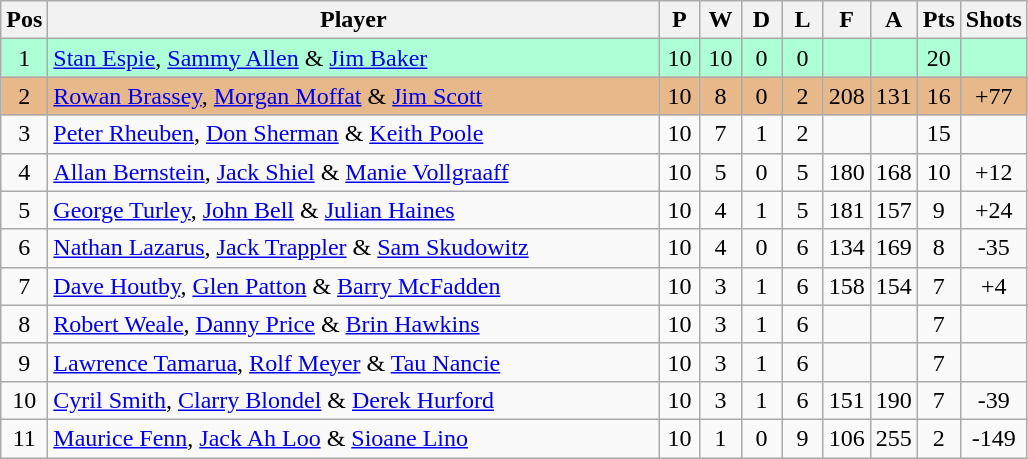<table class="wikitable" style="font-size: 100%">
<tr>
<th width=20>Pos</th>
<th width=400>Player</th>
<th width=20>P</th>
<th width=20>W</th>
<th width=20>D</th>
<th width=20>L</th>
<th width=20>F</th>
<th width=20>A</th>
<th width=20>Pts</th>
<th width=20>Shots</th>
</tr>
<tr align=center style="background: #ADFFD6;">
<td>1</td>
<td align="left"> <a href='#'>Stan Espie</a>, <a href='#'>Sammy Allen</a> & <a href='#'>Jim Baker</a></td>
<td>10</td>
<td>10</td>
<td>0</td>
<td>0</td>
<td></td>
<td></td>
<td>20</td>
<td></td>
</tr>
<tr align=center style="background: #E6B88A;">
<td>2</td>
<td align="left"> <a href='#'>Rowan Brassey</a>, <a href='#'>Morgan Moffat</a> & <a href='#'>Jim Scott</a></td>
<td>10</td>
<td>8</td>
<td>0</td>
<td>2</td>
<td>208</td>
<td>131</td>
<td>16</td>
<td>+77</td>
</tr>
<tr align=center>
<td>3</td>
<td align="left"> <a href='#'>Peter Rheuben</a>, <a href='#'>Don Sherman</a> & <a href='#'>Keith Poole</a></td>
<td>10</td>
<td>7</td>
<td>1</td>
<td>2</td>
<td></td>
<td></td>
<td>15</td>
<td></td>
</tr>
<tr align=center>
<td>4</td>
<td align="left"> <a href='#'>Allan Bernstein</a>, <a href='#'>Jack Shiel</a> & <a href='#'>Manie Vollgraaff</a></td>
<td>10</td>
<td>5</td>
<td>0</td>
<td>5</td>
<td>180</td>
<td>168</td>
<td>10</td>
<td>+12</td>
</tr>
<tr align=center>
<td>5</td>
<td align="left"> <a href='#'>George Turley</a>, <a href='#'>John Bell</a> & <a href='#'>Julian Haines</a></td>
<td>10</td>
<td>4</td>
<td>1</td>
<td>5</td>
<td>181</td>
<td>157</td>
<td>9</td>
<td>+24</td>
</tr>
<tr align=center>
<td>6</td>
<td align="left"> <a href='#'>Nathan Lazarus</a>, <a href='#'>Jack Trappler</a> & <a href='#'>Sam Skudowitz</a></td>
<td>10</td>
<td>4</td>
<td>0</td>
<td>6</td>
<td>134</td>
<td>169</td>
<td>8</td>
<td>-35</td>
</tr>
<tr align=center>
<td>7</td>
<td align="left"> <a href='#'>Dave Houtby</a>, <a href='#'>Glen Patton</a> & <a href='#'>Barry McFadden</a></td>
<td>10</td>
<td>3</td>
<td>1</td>
<td>6</td>
<td>158</td>
<td>154</td>
<td>7</td>
<td>+4</td>
</tr>
<tr align=center>
<td>8</td>
<td align="left"> <a href='#'>Robert Weale</a>, <a href='#'>Danny Price</a> & <a href='#'>Brin Hawkins</a></td>
<td>10</td>
<td>3</td>
<td>1</td>
<td>6</td>
<td></td>
<td></td>
<td>7</td>
<td></td>
</tr>
<tr align=center>
<td>9</td>
<td align="left"> <a href='#'>Lawrence Tamarua</a>, <a href='#'>Rolf Meyer</a> & <a href='#'>Tau Nancie</a></td>
<td>10</td>
<td>3</td>
<td>1</td>
<td>6</td>
<td></td>
<td></td>
<td>7</td>
<td></td>
</tr>
<tr align=center>
<td>10</td>
<td align="left"> <a href='#'>Cyril Smith</a>, <a href='#'>Clarry Blondel</a> & <a href='#'>Derek Hurford</a></td>
<td>10</td>
<td>3</td>
<td>1</td>
<td>6</td>
<td>151</td>
<td>190</td>
<td>7</td>
<td>-39</td>
</tr>
<tr align=center>
<td>11</td>
<td align="left"> <a href='#'>Maurice Fenn</a>, <a href='#'>Jack Ah Loo</a> & <a href='#'>Sioane Lino</a></td>
<td>10</td>
<td>1</td>
<td>0</td>
<td>9</td>
<td>106</td>
<td>255</td>
<td>2</td>
<td>-149</td>
</tr>
</table>
